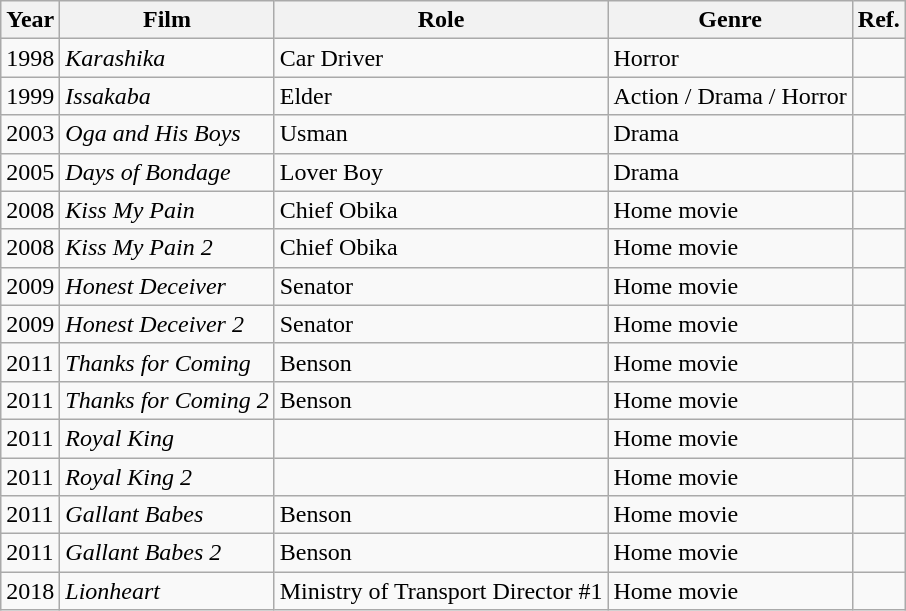<table class="wikitable">
<tr>
<th>Year</th>
<th>Film</th>
<th>Role</th>
<th>Genre</th>
<th>Ref.</th>
</tr>
<tr>
<td>1998</td>
<td><em>Karashika</em></td>
<td>Car Driver</td>
<td>Horror</td>
<td></td>
</tr>
<tr>
<td>1999</td>
<td><em>Issakaba</em></td>
<td>Elder</td>
<td>Action / Drama / Horror</td>
<td></td>
</tr>
<tr>
<td>2003</td>
<td><em>Oga and His Boys</em></td>
<td>Usman</td>
<td>Drama</td>
<td></td>
</tr>
<tr>
<td>2005</td>
<td><em>Days of Bondage</em></td>
<td>Lover Boy</td>
<td>Drama</td>
<td></td>
</tr>
<tr>
<td>2008</td>
<td><em>Kiss My Pain</em></td>
<td>Chief Obika</td>
<td>Home movie</td>
<td></td>
</tr>
<tr>
<td>2008</td>
<td><em>Kiss My Pain 2</em></td>
<td>Chief Obika</td>
<td>Home movie</td>
<td></td>
</tr>
<tr>
<td>2009</td>
<td><em>Honest Deceiver</em></td>
<td>Senator</td>
<td>Home movie</td>
<td></td>
</tr>
<tr>
<td>2009</td>
<td><em>Honest Deceiver 2</em></td>
<td>Senator</td>
<td>Home movie</td>
<td></td>
</tr>
<tr>
<td>2011</td>
<td><em>Thanks for Coming</em></td>
<td>Benson</td>
<td>Home movie</td>
<td></td>
</tr>
<tr>
<td>2011</td>
<td><em>Thanks for Coming 2</em></td>
<td>Benson</td>
<td>Home movie</td>
<td></td>
</tr>
<tr>
<td>2011</td>
<td><em>Royal King</em></td>
<td></td>
<td>Home movie</td>
<td></td>
</tr>
<tr>
<td>2011</td>
<td><em>Royal King 2</em></td>
<td></td>
<td>Home movie</td>
<td></td>
</tr>
<tr>
<td>2011</td>
<td><em>Gallant Babes</em></td>
<td>Benson</td>
<td>Home movie</td>
<td></td>
</tr>
<tr>
<td>2011</td>
<td><em>Gallant Babes 2</em></td>
<td>Benson</td>
<td>Home movie</td>
<td></td>
</tr>
<tr>
<td>2018</td>
<td><em>Lionheart</em></td>
<td>Ministry of Transport Director #1</td>
<td>Home movie</td>
<td></td>
</tr>
</table>
